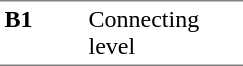<table border=0 cellspacing=0 cellpadding=3>
<tr>
<td style="border-bottom:solid 1px gray;border-top:solid 1px gray;" width=50 valign=top><strong>B1</strong></td>
<td style="border-top:solid 1px gray;border-bottom:solid 1px gray;" width=100 valign=top>Connecting level</td>
</tr>
</table>
